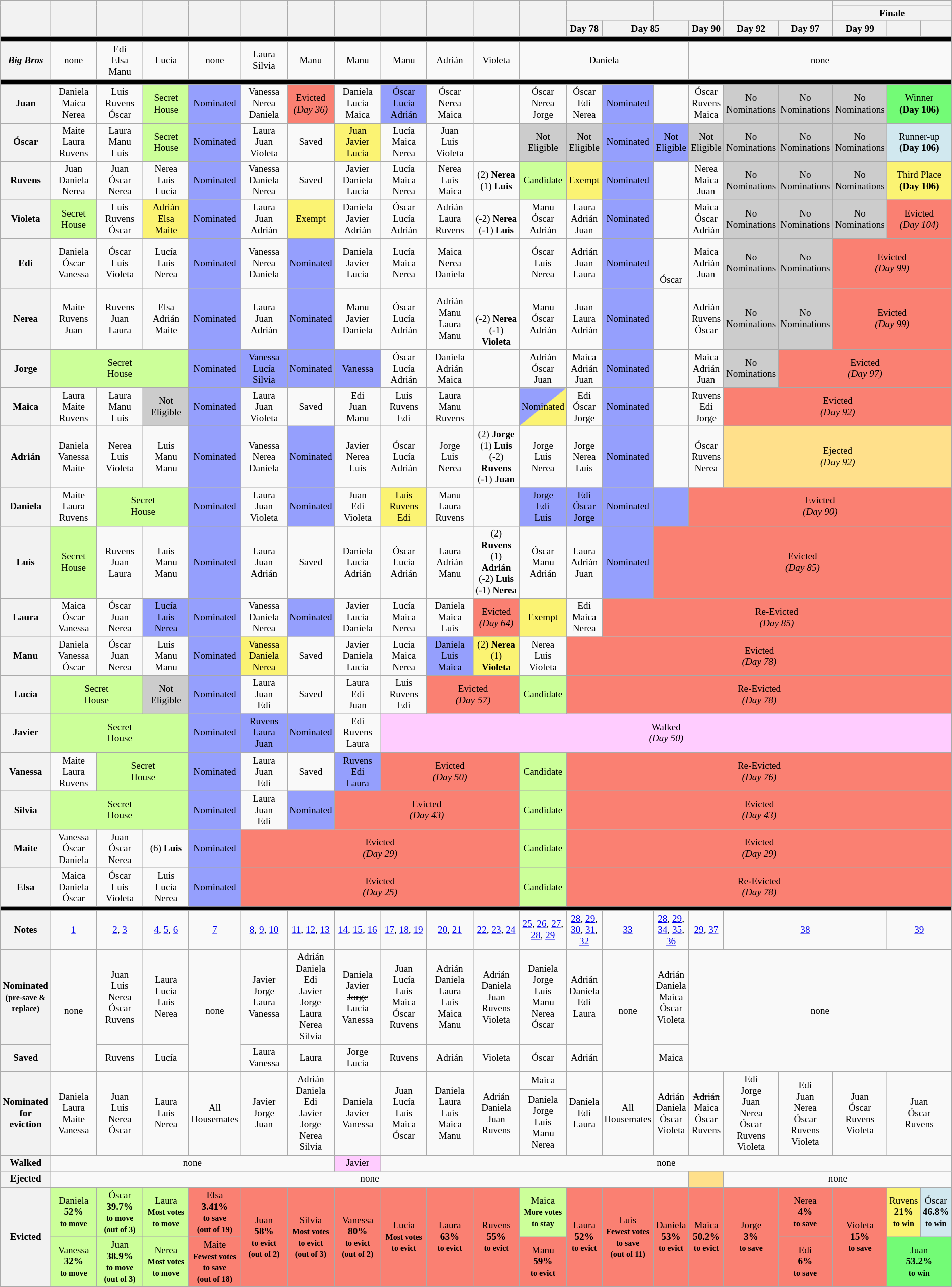<table class="wikitable" style="text-align:center; width:100%; font-size:80%; line-height:15px;">
<tr>
<th rowspan="3" style="width:5%"></th>
<th rowspan="3" style="width:5%"></th>
<th rowspan="3" style="width:5%"></th>
<th rowspan="3" style="width:5%"></th>
<th rowspan="3" style="width:5%"></th>
<th rowspan="3" style="width:5%"></th>
<th rowspan="3" style="width:5%"></th>
<th rowspan="3" style="width:5%"></th>
<th rowspan="3" style="width:5%"></th>
<th rowspan="3" style="width:5%"></th>
<th rowspan="3" style="width:5%"></th>
<th rowspan="3" style="width:5%"></th>
<th colspan="2" rowspan="2" style="width:5%"></th>
<th colspan="2" rowspan="2" style="width:5%"></th>
<th colspan="2" rowspan="2" style="width:5%"></th>
<th colspan="3" style="width:5%"></th>
</tr>
<tr>
<th colspan="3">Finale</th>
</tr>
<tr>
<th>Day 78</th>
<th colspan="2">Day 85</th>
<th>Day 90</th>
<th>Day 92</th>
<th>Day 97</th>
<th>Day 99</th>
<th></th>
<th></th>
</tr>
<tr>
<th colspan="21" style="background: black"></th>
</tr>
<tr>
<th><em>Big Bro<strong>s</th>
<td></em>none<em></td>
<td>Edi<br>Elsa<br>Manu</td>
<td>Lucía</td>
<td></em>none<em></td>
<td>Laura<br>Silvia</td>
<td>Manu</td>
<td>Manu</td>
<td>Manu</td>
<td>Adrián</td>
<td>Violeta</td>
<td colspan="4">Daniela</td>
<td colspan="6"></em>none<em></td>
</tr>
<tr>
<th colspan="21" style="background: black"></th>
</tr>
<tr>
<th>Juan</th>
<td>Daniela<br> Maica<br> Nerea</td>
<td>Luis<br> Ruvens<br> Óscar</td>
<td style="background:rgb(204, 255, 153)"></em>Secret House<em></td>
<td style="background:#959FFD"></em>Nominated<em></td>
<td>Vanessa<br> Nerea<br> Daniela</td>
<td style="background:#FA8072"></em>Evicted<em><br>(Day 36)</td>
<td>Daniela<br> Lucía<br> Maica</td>
<td style="background:#959FFD">Óscar<br> Lucía<br> Adrián</td>
<td>Óscar<br> Nerea<br> Maica</td>
<td><br> <br> <br> </td>
<td>Óscar<br> Nerea<br> Jorge</td>
<td>Óscar<br> Edi<br> Nerea</td>
<td style="background:#959FFD"></em>Nominated<em></td>
<td><br> </td>
<td>Óscar<br> Ruvens<br> Maica</td>
<td style="background:#CCCCCC; text-align:center"></em>No<br>Nominations<em></td>
<td style="background:#CCCCCC; text-align:center"></em>No<br>Nominations<em></td>
<td style="background:#CCCCCC; text-align:center"></em>No<br>Nominations<em></td>
<td colspan=2 style="background:#73FB76"></strong>Winner<strong><br>(Day 106)</td>
</tr>
<tr>
<th>Óscar</th>
<td>Maite<br> Laura<br> Ruvens</td>
<td>Laura<br> Manu<br> Luis</td>
<td style="background:rgb(204, 255, 153)"></em>Secret House<em></td>
<td style="background:#959FFD"></em>Nominated<em></td>
<td>Laura<br> Juan<br> Violeta</td>
<td></em>Saved<em></td>
<td style="background:#FBF373">Juan<br> Javier<br> Lucía</td>
<td>Lucía<br> Maica<br> Nerea</td>
<td>Juan<br> Luis<br> Violeta</td>
<td><br> </td>
<td style="background:#CCCCCC; text-align:center"></em>Not<br>Eligible<em></td>
<td style="background:#CCCCCC; text-align:center"></em>Not<br>Eligible<em></td>
<td style="background:#959FFD"></em>Nominated<em></td>
<td style="background:#959FFD"></em>Not<br>Eligible<em></td>
<td style="background:#CCCCCC; text-align:center"></em>Not<br>Eligible<em></td>
<td style="background:#CCCCCC; text-align:center"></em>No<br>Nominations<em></td>
<td style="background:#CCCCCC; text-align:center"></em>No<br>Nominations<em></td>
<td style="background:#CCCCCC; text-align:center"></em>No<br>Nominations<em></td>
<td colspan=2 style="background:#D1E8EF"></strong>Runner-up<strong><br>(Day 106)</td>
</tr>
<tr>
<th>Ruvens</th>
<td>Juan<br> Daniela<br> Nerea</td>
<td>Juan<br> Óscar<br> Nerea</td>
<td>Nerea<br> Luis<br> Lucía</td>
<td style="background:#959FFD"></em>Nominated<em></td>
<td>Vanessa<br> Daniela<br> Nerea</td>
<td></em>Saved<em></td>
<td>Javier<br> Daniela<br> Lucía</td>
<td>Lucía<br> Maica<br> Nerea</td>
<td>Nerea<br> Luis<br> Maica</td>
<td></strong>(2)<strong> Nerea<br> </strong>(1)<strong> Luis<br> </td>
<td style="background:rgb(204, 255, 153)"></em>Candidate<em></td>
<td style="background:#FBF373"></em>Exempt<em></td>
<td style="background:#959FFD"></em>Nominated<em></td>
<td><br> </td>
<td>Nerea<br> Maica<br> Juan</td>
<td style="background:#CCCCCC; text-align:center"></em>No<br>Nominations<em></td>
<td style="background:#CCCCCC; text-align:center"></em>No<br>Nominations<em></td>
<td style="background:#CCCCCC; text-align:center"></em>No<br>Nominations<em></td>
<td colspan=2 style="background:#FBF373"></strong>Third Place<strong><br>(Day 106)</td>
</tr>
<tr>
<th>Violeta</th>
<td style="background:rgb(204, 255, 153)"></em>Secret House<em></td>
<td>Luis<br> Ruvens<br> Óscar</td>
<td style="background:#FBF373">Adrián<br> Elsa<br> Maite</td>
<td style="background:#959FFD"></em>Nominated<em></td>
<td>Laura<br> Juan<br> Adrián</td>
<td style="background:#FBF373"></em>Exempt<em></td>
<td>Daniela<br> Javier<br> Adrián</td>
<td>Óscar<br> Lucía<br> Adrián</td>
<td>Adrián<br> Laura<br> Ruvens</td>
<td><br> </strong>(-2)<strong> Nerea<br> </strong>(-1)<strong> Luis</td>
<td>Manu<br> Óscar<br> Adrián</td>
<td>Laura<br> Adrián<br> Juan</td>
<td style="background:#959FFD"></em>Nominated<em></td>
<td><br> </td>
<td>Maica<br> Óscar<br> Adrián</td>
<td style="background:#CCCCCC; text-align:center"></em>No<br>Nominations<em></td>
<td style="background:#CCCCCC; text-align:center"></em>No<br>Nominations<em></td>
<td style="background:#CCCCCC; text-align:center"></em>No<br>Nominations<em></td>
<td colspan="2" style="background:#FA8072"></em>Evicted<em><br>(Day 104)</td>
</tr>
<tr>
<th>Edi</th>
<td>Daniela<br> Óscar<br> Vanessa</td>
<td>Óscar<br> Luis<br> Violeta</td>
<td>Lucía<br>Luis<br>Nerea</td>
<td style="background:#959FFD"></em>Nominated<em></td>
<td>Vanessa<br> Nerea<br> Daniela</td>
<td style="background:#959FFD"></em>Nominated<em></td>
<td>Daniela<br> Javier<br> Lucía</td>
<td>Lucía<br> Maica<br> Nerea</td>
<td>Maica<br> Nerea<br> Daniela</td>
<td><br> <br> </td>
<td>Óscar<br> Luis<br> Nerea</td>
<td>Adrián<br> Juan<br> Laura</td>
<td style="background:#959FFD"></em>Nominated<em></td>
<td><br> <br> <br> </strong>Óscar<strong></td>
<td>Maica<br> Adrián<br> Juan</td>
<td style="background:#CCCCCC; text-align:center"></em>No<br>Nominations<em></td>
<td style="background:#CCCCCC; text-align:center"></em>No<br>Nominations<em></td>
<td colspan="3" style="background:#FA8072"></em>Evicted<em><br>(Day 99)</td>
</tr>
<tr>
<th>Nerea</th>
<td>Maite<br> Ruvens<br> Juan</td>
<td>Ruvens<br> Juan<br> Laura</td>
<td>Elsa<br> Adrián<br> Maite</td>
<td style="background:#959FFD"></em>Nominated<em></td>
<td>Laura<br> Juan<br> Adrián</td>
<td style="background:#959FFD"></em>Nominated<em></td>
<td>Manu<br> Javier<br> Daniela</td>
<td>Óscar<br> Lucía<br> Adrián</td>
<td>Adrián<br> Manu<br> Laura<br> </strong>Manu<strong></td>
<td><br> <br> </strong>(-2)<strong> Nerea<br> </strong>(-1)<strong> Violeta</td>
<td>Manu<br> Óscar<br> Adrián</td>
<td>Juan<br> Laura<br> Adrián</td>
<td style="background:#959FFD"></em>Nominated<em></td>
<td><br> <br> </td>
<td>Adrián<br> Ruvens<br> Óscar</td>
<td style="background:#CCCCCC; text-align:center"></em>No<br>Nominations<em></td>
<td style="background:#CCCCCC; text-align:center"></em>No<br>Nominations<em></td>
<td colspan="3" style="background:#FA8072"></em>Evicted<em><br>(Day 99)</td>
</tr>
<tr>
<th>Jorge</th>
<td colspan="3" style="background:rgb(204, 255, 153)"></em>Secret<br> House<em></td>
<td style="background:#959FFD"></em>Nominated<em></td>
<td style="background:#959FFD">Vanessa<br> Lucía<br> Silvia</td>
<td style="background:#959FFD"></em>Nominated<em></td>
<td style="background:#959FFD"></strong>Vanessa<strong></td>
<td>Óscar<br> Lucía<br> Adrián</td>
<td>Daniela<br> Adrián<br> Maica</td>
<td><br> </td>
<td>Adrián<br> Óscar<br> Juan</td>
<td>Maica<br> Adrián<br> Juan</td>
<td style="background:#959FFD"></em>Nominated<em></td>
<td><br> <br> </td>
<td>Maica<br> Adrián<br> Juan</td>
<td style="background:#CCCCCC; text-align:center"></em>No<br>Nominations<em></td>
<td colspan="4" style="background:#FA8072"></em>Evicted<em><br>(Day 97)</td>
</tr>
<tr>
<th>Maica</th>
<td>Laura<br> Maite<br> Ruvens</td>
<td>Laura<br> Manu<br> Luis</td>
<td style="background:#CCCCCC; text-align:center"></em>Not<br>Eligible<em></td>
<td style="background:#959FFD"></em>Nominated<em></td>
<td>Laura<br> Juan<br> Violeta</td>
<td></em>Saved<em></td>
<td>Edi<br> Juan<br> Manu</td>
<td>Luis<br> Ruvens<br> Edi</td>
<td>Laura<br> Manu<br> Ruvens</td>
<td><br> </td>
<td style="background-image: linear-gradient(to right bottom, #959FFD 50%, #FBF373 50%);"></em>Nominated<em></td>
<td>Edi<br> Óscar<br> Jorge</td>
<td style="background:#959FFD"></em>Nominated<em></td>
<td><br> <br> </td>
<td>Ruvens<br> Edi<br> Jorge</td>
<td colspan="5" style="background:#FA8072"></em>Evicted<em><br>(Day 92)</td>
</tr>
<tr>
<th>Adrián</th>
<td>Daniela<br> Vanessa<br> Maite</td>
<td>Nerea<br> Luis<br> Violeta</td>
<td>Luis<br> Manu<br> Manu</td>
<td style="background:#959FFD"></em>Nominated<em></td>
<td>Vanessa<br> Nerea<br> Daniela</td>
<td style="background:#959FFD"></em>Nominated<em></td>
<td>Javier<br> Nerea<br> Luis</td>
<td>Óscar<br> Lucía<br> Adrián</td>
<td>Jorge<br> Luis<br> Nerea</td>
<td></strong>(2)<strong> Jorge<br> </strong>(1)<strong> Luis<br> </strong>(-2)<strong> Ruvens<br> </strong>(-1)<strong> Juan</td>
<td>Jorge<br> Luis<br> Nerea</td>
<td>Jorge<br> Nerea<br> Luis</td>
<td style="background:#959FFD"></em>Nominated<em></td>
<td><br> </td>
<td>Óscar<br> Ruvens<br> Nerea</td>
<td colspan="5" style="background:#FFE08B"></em>Ejected<em><br>(Day 92)</td>
</tr>
<tr>
<th>Daniela</th>
<td>Maite<br> Laura<br> Ruvens</td>
<td colspan="2" style="background:rgb(204, 255, 153)"></em>Secret<br> House<em></td>
<td style="background:#959FFD"></em>Nominated<em></td>
<td>Laura<br> Juan<br> Violeta</td>
<td style="background:#959FFD"></em>Nominated<em></td>
<td>Juan<br> Edi<br> Violeta</td>
<td style="background:#FBF373">Luis<br> Ruvens<br> Edi</td>
<td>Manu<br> Laura<br> Ruvens</td>
<td><br> </td>
<td style="background:#959FFD">Jorge<br> Edi<br> Luis</td>
<td style="background:#959FFD">Edi<br> Óscar<br> Jorge</td>
<td style="background:#959FFD"></em>Nominated<em></td>
<td style="background:#959FFD"><br> </td>
<td colspan="6" style="background:#FA8072"></em>Evicted<em><br>(Day 90)</td>
</tr>
<tr>
<th>Luis</th>
<td style="background:rgb(204, 255, 153)"></em>Secret House<em></td>
<td>Ruvens<br> Juan<br> Laura</td>
<td>Luis<br> Manu<br> Manu</td>
<td style="background:#959FFD"></em>Nominated<em></td>
<td>Laura<br> Juan<br> Adrián</td>
<td></em>Saved<em></td>
<td>Daniela<br> Lucía<br> Adrián</td>
<td>Óscar<br> Lucía<br> Adrián</td>
<td>Laura<br> Adrián<br> Manu</td>
<td></strong>(2)<strong> Ruvens<br> </strong>(1)<strong> Adrián<br> </strong>(-2)<strong> Luis<br> </strong>(-1)<strong> Nerea</td>
<td>Óscar<br> Manu<br> Adrián</td>
<td>Laura<br> Adrián<br> Juan</td>
<td style="background:#959FFD"></em>Nominated<em></td>
<td colspan="7" style="background:#FA8072"></em>Evicted<em><br>(Day 85)</td>
</tr>
<tr>
<th>Laura</th>
<td>Maica<br> Óscar<br> Vanessa</td>
<td>Óscar<br> Juan<br> Nerea</td>
<td style="background:#959FFD">Lucía<br> Luis<br> Nerea</td>
<td style="background:#959FFD"></em>Nominated<em></td>
<td>Vanessa<br> Daniela<br> Nerea</td>
<td style="background:#959FFD"></em>Nominated<em></td>
<td>Javier<br> Lucía<br> Daniela</td>
<td>Lucía<br> Maica<br> Nerea</td>
<td>Daniela<br> Maica<br> Luis</td>
<td style="background:#FA8072"></em>Evicted<em><br>(Day 64)</td>
<td style="background:#FBF373"></em>Exempt<em></td>
<td>Edi<br> Maica<br> Nerea</td>
<td colspan="8" style="background:#FA8072"></em>Re-Evicted<em><br>(Day 85)</td>
</tr>
<tr>
<th>Manu</th>
<td>Daniela<br> Vanessa<br> Óscar</td>
<td>Óscar<br> Juan<br> Nerea</td>
<td>Luis<br> Manu<br> Manu</td>
<td style="background:#959FFD"></em>Nominated<em></td>
<td style="background:#FBF373">Vanessa<br> Daniela<br> Nerea</td>
<td></em>Saved<em></td>
<td>Javier<br> Daniela<br> Lucía</td>
<td>Lucía<br> Maica<br> Nerea</td>
<td style="background:#959FFD">Daniela<br> Luis<br> Maica</td>
<td style="background:#FBF373"></strong>(2)<strong> Nerea<br> </strong>(1)<strong> Violeta<br> </td>
<td>Nerea<br> Luis<br> Violeta</td>
<td colspan="9" style="background:#FA8072"></em>Evicted<em><br>(Day 78)</td>
</tr>
<tr>
<th>Lucía</th>
<td colspan="2" style="background:rgb(204, 255, 153)"></em>Secret<br> House<em></td>
<td style="background:#CCCCCC; text-align:center"></em>Not<br>Eligible<em></td>
<td style="background:#959FFD"></em>Nominated<em></td>
<td>Laura<br> Juan<br> Edi</td>
<td></em>Saved<em></td>
<td>Laura<br> Edi<br> Juan</td>
<td>Luis<br> Ruvens<br> Edi</td>
<td colspan="2" style="background:#FA8072"></em>Evicted<em><br>(Day 57)</td>
<td style="background:rgb(204, 255, 153)"></em>Candidate<em></td>
<td colspan="9" style="background:#FA8072"></em>Re-Evicted<em><br>(Day 78)</td>
</tr>
<tr>
<th>Javier</th>
<td colspan="3" style="background:rgb(204, 255, 153)"></em>Secret<br> House<em></td>
<td style="background:#959FFD"></em>Nominated<em></td>
<td style="background:#959FFD">Ruvens<br> Laura<br> Juan</td>
<td style="background:#959FFD"></em>Nominated<em></td>
<td>Edi<br> Ruvens<br> Laura</td>
<td colspan="13" style="background:#fcf"></em>Walked<em><br> (Day 50)</td>
</tr>
<tr>
<th>Vanessa</th>
<td>Maite<br> Laura<br> Ruvens</td>
<td colspan="2" style="background:rgb(204, 255, 153)"></em>Secret<br> House<em></td>
<td style="background:#959FFD"></em>Nominated<em></td>
<td>Laura<br> Juan<br> Edi</td>
<td></em>Saved<em></td>
<td style="background:#959FFD">Ruvens<br> Edi<br> Laura</td>
<td colspan="3" style="background:#FA8072"></em>Evicted<em><br>(Day 50)</td>
<td style="background:rgb(204, 255, 153)"></em>Candidate<em></td>
<td colspan="9" style="background:#FA8072"></em>Re-Evicted<em><br>(Day 76)</td>
</tr>
<tr>
<th>Silvia</th>
<td colspan="3" style="background:rgb(204, 255, 153)"></em>Secret<br> House<em></td>
<td style="background:#959FFD"></em>Nominated<em></td>
<td>Laura<br> Juan<br> Edi</td>
<td style="background:#959FFD"></em>Nominated<em></td>
<td colspan="4" style="background:#FA8072"></em>Evicted<em><br>(Day 43)</td>
<td style="background:rgb(204, 255, 153)"></em>Candidate<em></td>
<td colspan="9" style="background:#FA8072"></em>Evicted<em><br>(Day 43)</td>
</tr>
<tr>
<th>Maite</th>
<td>Vanessa<br> Óscar<br> Daniela</td>
<td>Juan<br> Óscar<br> Nerea</td>
<td></strong>(6)<strong> Luis</td>
<td style="background:#959FFD"></em>Nominated<em></td>
<td colspan="6" style="background:#FA8072"></em>Evicted<em><br>(Day 29)</td>
<td style="background:rgb(204, 255, 153)"></em>Candidate<em></td>
<td colspan="9" style="background:#FA8072"></em>Evicted<em><br>(Day 29)</td>
</tr>
<tr>
<th>Elsa</th>
<td>Maica<br> Daniela<br> Óscar</td>
<td>Óscar<br> Luis<br> Violeta</td>
<td>Luis<br> Lucía<br> Nerea</td>
<td style="background:#959FFD"></em>Nominated<em></td>
<td colspan="6" style="background:#FA8072"></em>Evicted<em><br>(Day 25)</td>
<td style="background:rgb(204, 255, 153)"></em>Candidate<em></td>
<td colspan="9" style="background:#FA8072"></em>Re-Evicted<em><br>(Day 78)</td>
</tr>
<tr>
<td colspan="21" style="background: black"></td>
</tr>
<tr>
<th>Notes</th>
<td></em><a href='#'>1</a><em></td>
<td></em><a href='#'>2</a><em>, </em><a href='#'>3</a><em></td>
<td></em><a href='#'>4</a><em>, </em><a href='#'>5</a><em>, </em><a href='#'>6</a><em></td>
<td></em><a href='#'>7</a><em></td>
<td></em><a href='#'>8</a><em>, </em><a href='#'>9</a><em>, </em><a href='#'>10</a><em></td>
<td></em><a href='#'>11</a><em>, </em><a href='#'>12</a><em>, </em><a href='#'>13</a><em></td>
<td></em><a href='#'>14</a><em>, </em><a href='#'>15</a><em>, </em><a href='#'>16</a><em></td>
<td></em><a href='#'>17</a><em>, </em><a href='#'>18</a><em>, </em><a href='#'>19</a><em></td>
<td></em><a href='#'>20</a><em>, </em><a href='#'>21</a><em></td>
<td></em><a href='#'>22</a><em>, </em><a href='#'>23</a><em>, </em><a href='#'>24</a><em></td>
<td></em><a href='#'>25</a><em>, </em><a href='#'>26</a><em>, </em><a href='#'>27</a><em>, </em><a href='#'>28</a><em>, </em><a href='#'>29</a><em></td>
<td></em><a href='#'>28</a><em>, </em><a href='#'>29</a><em>, </em><a href='#'>30</a><em>, </em><a href='#'>31</a><em>, </em><a href='#'>32</a><em></td>
<td></em><a href='#'>33</a><em></td>
<td></em><a href='#'>28</a><em>, </em><a href='#'>29</a><em>, </em><a href='#'>34</a><em>, </em><a href='#'>35</a><em>, </em><a href='#'>36</a><em></td>
<td></em><a href='#'>29</a><em>, </em><a href='#'>37</a><em></td>
<td colspan="3"></em><a href='#'>38</a><em></td>
<td colspan="2"></em><a href='#'>39</a><em></td>
</tr>
<tr>
<th>Nominated<br><small></em>(pre-save & replace)<em></small></th>
<td rowspan="2"></em>none<em></td>
<td>Juan<br> Luis<br> Nerea<br> Óscar<br> Ruvens</td>
<td>Laura<br> Lucía<br> Luis<br> Nerea</td>
<td rowspan="2"></em>none<em></td>
<td>Javier<br> Jorge<br> Laura<br> Vanessa</td>
<td>Adrián<br> Daniela<br> Edi<br> Javier<br> Jorge<br> Laura<br> Nerea<br> Silvia</td>
<td>Daniela<br> Javier<br> <s>Jorge</s><br> Lucía<br> Vanessa</td>
<td>Juan<br> Lucía<br> Luis<br> Maica<br> Óscar<br> Ruvens</td>
<td>Adrián<br> Daniela<br> Laura<br> Luis<br> Maica<br> Manu</td>
<td>Adrián<br> Daniela<br> Juan<br> Ruvens<br> Violeta</td>
<td>Daniela<br> Jorge<br> Luis<br> Manu<br> Nerea<br> Óscar</td>
<td>Adrián<br> Daniela<br> Edi<br> Laura</td>
<td rowspan=2></em>none<em></td>
<td>Adrián<br> Daniela<br> Maica<br> Óscar<br> Violeta</td>
<td rowspan="2" colspan=6></em>none<em></td>
</tr>
<tr>
<th>Saved</th>
<td>Ruvens</td>
<td>Lucía</td>
<td>Laura<br> Vanessa</td>
<td>Laura</td>
<td>Jorge<br> Lucía</td>
<td>Ruvens</td>
<td>Adrián</td>
<td>Violeta</td>
<td>Óscar</td>
<td>Adrián</td>
<td>Maica</td>
</tr>
<tr>
<th rowspan="2">Nominated<br>for eviction</th>
<td rowspan="2">Daniela<br> Laura<br> Maite<br> Vanessa</td>
<td rowspan="2">Juan<br> Luis<br> Nerea<br> Óscar</td>
<td rowspan="2">Laura<br> Luis<br> Nerea</td>
<td rowspan="2">All<br> Housemates</td>
<td rowspan="2">Javier<br> Jorge<br> Juan</td>
<td rowspan="2">Adrián<br> Daniela<br> Edi<br> Javier<br> Jorge<br> Nerea<br> Silvia</td>
<td rowspan="2">Daniela<br> Javier<br> Vanessa</td>
<td rowspan="2">Juan<br> Lucía<br> Luis<br> Maica<br> Óscar</td>
<td rowspan="2">Daniela<br> Laura<br> Luis<br> Maica<br> Manu</td>
<td rowspan="2">Adrián<br> Daniela<br> Juan<br> Ruvens</td>
<td>Maica</td>
<td rowspan="2">Daniela<br> Edi<br> Laura</td>
<td rowspan="2">All<br> Housemates</td>
<td rowspan="2">Adrián<br> Daniela<br> Óscar<br> Violeta</td>
<td rowspan="2"><s>Adrián</s><br> Maica<br> Óscar<br> Ruvens</td>
<td rowspan="2">Edi<br> Jorge<br> Juan<br> Nerea<br> Óscar<br> Ruvens<br> Violeta</td>
<td rowspan="2">Edi<br> Juan<br> Nerea<br> Óscar<br> Ruvens<br> Violeta</td>
<td rowspan="2">Juan<br> Óscar<br> Ruvens<br> Violeta</td>
<td colspan="2" rowspan="2">Juan<br> Óscar<br> Ruvens</td>
</tr>
<tr>
<td>Daniela<br> Jorge<br> Luis<br> Manu<br> Nerea</td>
</tr>
<tr>
<th>Walked</th>
<td colspan="6"></em>none<em></td>
<td style="background:#fcf"></strong>Javier<strong></td>
<td colspan="13"></em>none<em></td>
</tr>
<tr>
<th>Ejected</th>
<td colspan="14"></em>none<em></td>
<td style="background:#FFE08B"></strong><strong></td>
<td colspan="6"></em>none<em></td>
</tr>
<tr>
<th rowspan="2">Evicted</th>
<td style="background:rgb(204, 255, 153)"></strong>Daniela<strong><br>52%<br><small>to move</small></td>
<td style="background:rgb(204, 255, 153)"></strong>Óscar<strong><br>39.7%<br><small>to move<br>(out of 3)</small></td>
<td style="background:rgb(204, 255, 153)"></strong>Laura<strong><br><small>Most votes<br>to move</small></td>
<td style="background:salmon"></strong>Elsa<strong><br>3.41%<br><small>to save<br>(out of 19)</small></td>
<td rowspan="2" style="background:salmon"></strong>Juan<strong><br>58%<br><small>to evict<br>(out of 2)</small></td>
<td rowspan="2" style="background:salmon"></strong>Silvia<strong><br><small>Most votes<br> to evict<br>(out of 3)</small></td>
<td rowspan="2" style="background:salmon"></strong>Vanessa<strong><br>80%<br><small>to evict<br>(out of 2)</small></td>
<td rowspan="2" style="background:salmon"></strong>Lucía<strong><br><small>Most votes<br> to evict<br></small></td>
<td rowspan="2" style="background:salmon"></strong>Laura<strong><br>63%<br><small>to evict<br></small></td>
<td rowspan="2" style="background:salmon"></strong>Ruvens<strong><br>55%<br><small>to evict<br></small></td>
<td style="background:rgb(204, 255, 153)"></strong>Maica<strong><br><small>More votes<br>to stay</small></td>
<td rowspan="2" style="background:salmon"></strong>Laura<strong><br>52%<br><small>to evict<br></small></td>
<td rowspan="2" style="background:salmon"></strong>Luis<strong><br><small>Fewest votes<br>to save<br>(out of 11)</small></td>
<td rowspan="2" style="background:salmon"></strong>Daniela<strong><br>53%<br><small>to evict<br></small></td>
<td rowspan="2" style="background:salmon"></strong>Maica<strong><br>50.2%<br><small>to evict<br></small></td>
<td rowspan="2" style="background:salmon"></strong>Jorge<strong><br>3%<br><small>to save<br></small></td>
<td style="background:salmon"></strong>Nerea<strong><br>4%<br><small>to save<br></small></td>
<td rowspan="2" style="background:salmon"></strong>Violeta<strong><br>15%<br><small>to save<br></small></td>
<td style="background:#FBF373"></strong>Ruvens<strong><br>21%<br><small>to win<br></small></td>
<td style="background:#D1E8EF"></strong>Óscar<strong><br>46.8%<br><small>to win<br></small></td>
</tr>
<tr>
<td style="background:rgb(204, 255, 153)"></strong>Vanessa<strong><br>32%<br><small>to move</small></td>
<td style="background:rgb(204, 255, 153)"></strong>Juan<strong><br>38.9%<br><small>to move<br>(out of 3)</small></td>
<td style="background:rgb(204, 255, 153)"></strong>Nerea<strong><br><small>Most votes<br>to move</small></td>
<td style="background:salmon"></strong>Maite<strong><br><small>Fewest votes<br>to save<br>(out of 18)</small></td>
<td style="background:salmon"></strong>Manu<strong><br>59%<br><small>to evict<br></small></td>
<td style="background:salmon"></strong>Edi<strong><br>6%<br><small>to save<br></small></td>
<td colspan="2" style="background:#73FB76"></strong>Juan<strong><br>53.2%<br><small>to win<br></small></td>
</tr>
</table>
